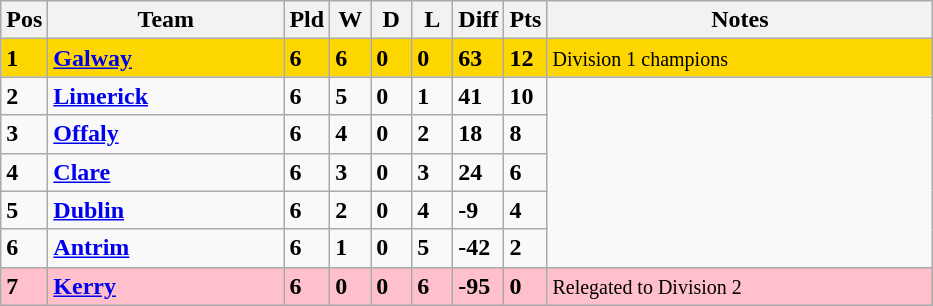<table class="wikitable" style="text-align: centre;">
<tr>
<th width=20>Pos</th>
<th width=150>Team</th>
<th width=20>Pld</th>
<th width=20>W</th>
<th width=20>D</th>
<th width=20>L</th>
<th width=20>Diff</th>
<th width=20>Pts</th>
<th width=250>Notes</th>
</tr>
<tr style="background:gold;">
<td><strong>1</strong></td>
<td align=left><strong> <a href='#'>Galway</a> </strong></td>
<td><strong>6</strong></td>
<td><strong>6</strong></td>
<td><strong>0</strong></td>
<td><strong>0</strong></td>
<td><strong>63</strong></td>
<td><strong>12</strong></td>
<td><small> Division 1 champions</small></td>
</tr>
<tr style>
<td><strong>2</strong></td>
<td align=left><strong> <a href='#'>Limerick</a> </strong></td>
<td><strong>6</strong></td>
<td><strong>5</strong></td>
<td><strong>0</strong></td>
<td><strong>1</strong></td>
<td><strong>41</strong></td>
<td><strong>10</strong></td>
</tr>
<tr>
<td><strong>3</strong></td>
<td align=left><strong> <a href='#'>Offaly</a> </strong></td>
<td><strong>6</strong></td>
<td><strong>4</strong></td>
<td><strong>0</strong></td>
<td><strong>2</strong></td>
<td><strong>18</strong></td>
<td><strong>8</strong></td>
</tr>
<tr>
<td><strong>4</strong></td>
<td align=left><strong> <a href='#'>Clare</a> </strong></td>
<td><strong>6</strong></td>
<td><strong>3</strong></td>
<td><strong>0</strong></td>
<td><strong>3</strong></td>
<td><strong>24</strong></td>
<td><strong>6</strong></td>
</tr>
<tr style>
<td><strong>5</strong></td>
<td align=left><strong> <a href='#'>Dublin</a> </strong></td>
<td><strong>6</strong></td>
<td><strong>2</strong></td>
<td><strong>0</strong></td>
<td><strong>4</strong></td>
<td><strong>-9</strong></td>
<td><strong>4</strong></td>
</tr>
<tr style>
<td><strong>6</strong></td>
<td align=left><strong> <a href='#'>Antrim</a> </strong></td>
<td><strong>6</strong></td>
<td><strong>1</strong></td>
<td><strong>0</strong></td>
<td><strong>5</strong></td>
<td><strong>-42</strong></td>
<td><strong>2</strong></td>
</tr>
<tr style="background:#FFC0CB;">
<td><strong>7</strong></td>
<td align=left><strong> <a href='#'>Kerry</a> </strong></td>
<td><strong>6</strong></td>
<td><strong>0</strong></td>
<td><strong>0</strong></td>
<td><strong>6</strong></td>
<td><strong>-95</strong></td>
<td><strong>0</strong></td>
<td><small> Relegated to Division 2</small></td>
</tr>
</table>
